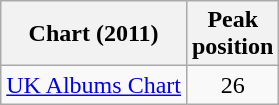<table class="wikitable sortable">
<tr>
<th>Chart (2011)</th>
<th>Peak <br>position</th>
</tr>
<tr>
<td align="left"><a href='#'>UK Albums Chart</a></td>
<td style="text-align:center;">26</td>
</tr>
</table>
